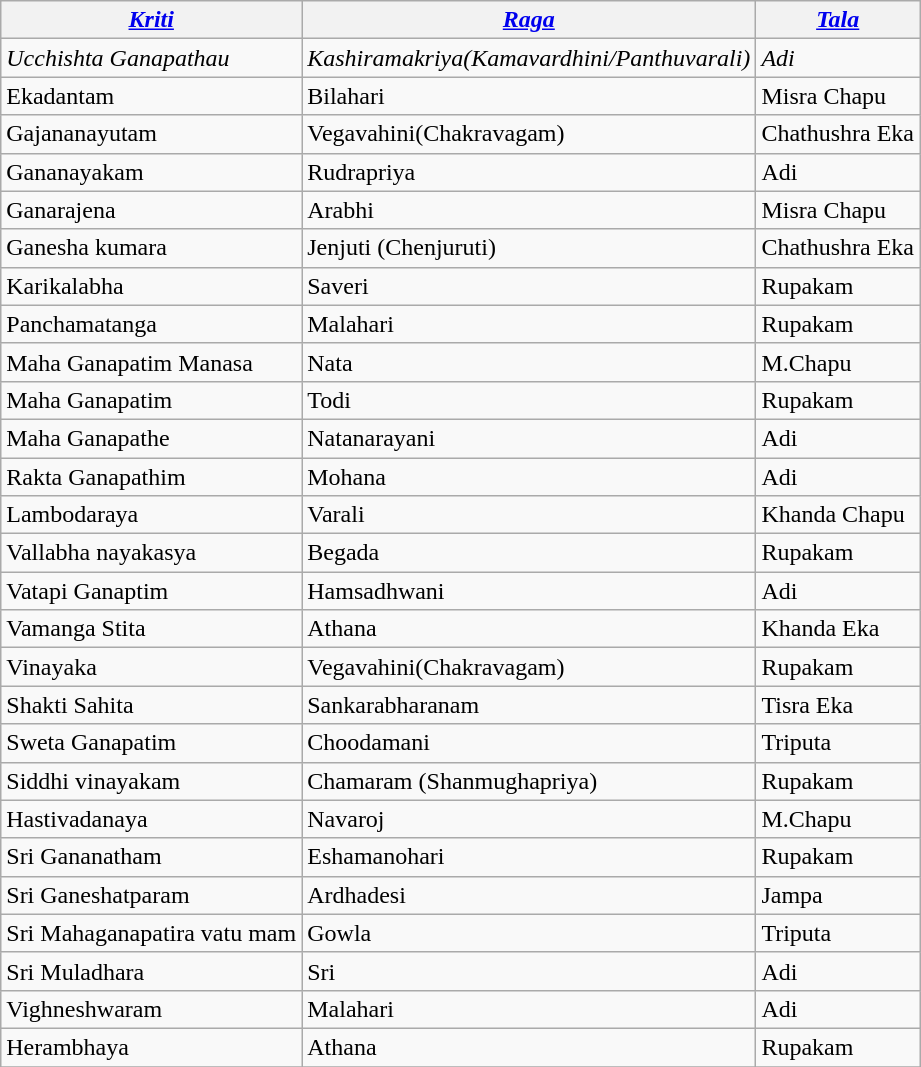<table class="wikitable">
<tr>
<th><em><a href='#'>Kriti</a></em></th>
<th><em><a href='#'>Raga</a></em></th>
<th><em><a href='#'>Tala</a></em></th>
</tr>
<tr>
<td><em>Ucchishta Ganapathau</em></td>
<td><em>Kashiramakriya(Kamavardhini/Panthuvarali)</em></td>
<td><em>Adi</em></td>
</tr>
<tr>
<td>Ekadantam</td>
<td>Bilahari</td>
<td>Misra Chapu</td>
</tr>
<tr>
<td>Gajananayutam</td>
<td>Vegavahini(Chakravagam)</td>
<td>Chathushra Eka</td>
</tr>
<tr>
<td>Gananayakam</td>
<td>Rudrapriya</td>
<td>Adi</td>
</tr>
<tr>
<td>Ganarajena</td>
<td>Arabhi</td>
<td>Misra Chapu</td>
</tr>
<tr>
<td>Ganesha kumara</td>
<td>Jenjuti (Chenjuruti)</td>
<td>Chathushra Eka</td>
</tr>
<tr>
<td>Karikalabha</td>
<td>Saveri</td>
<td>Rupakam</td>
</tr>
<tr>
<td>Panchamatanga</td>
<td>Malahari</td>
<td>Rupakam</td>
</tr>
<tr>
<td>Maha Ganapatim Manasa</td>
<td>Nata</td>
<td>M.Chapu</td>
</tr>
<tr>
<td>Maha Ganapatim</td>
<td>Todi</td>
<td>Rupakam</td>
</tr>
<tr>
<td>Maha Ganapathe</td>
<td>Natanarayani</td>
<td>Adi</td>
</tr>
<tr>
<td>Rakta Ganapathim</td>
<td>Mohana</td>
<td>Adi</td>
</tr>
<tr>
<td>Lambodaraya</td>
<td>Varali</td>
<td>Khanda Chapu</td>
</tr>
<tr>
<td>Vallabha nayakasya</td>
<td>Begada</td>
<td>Rupakam</td>
</tr>
<tr>
<td>Vatapi Ganaptim</td>
<td>Hamsadhwani</td>
<td>Adi</td>
</tr>
<tr>
<td>Vamanga Stita</td>
<td>Athana</td>
<td>Khanda Eka</td>
</tr>
<tr>
<td>Vinayaka</td>
<td>Vegavahini(Chakravagam)</td>
<td>Rupakam</td>
</tr>
<tr>
<td>Shakti Sahita</td>
<td>Sankarabharanam</td>
<td>Tisra Eka</td>
</tr>
<tr>
<td>Sweta Ganapatim</td>
<td>Choodamani</td>
<td>Triputa</td>
</tr>
<tr>
<td>Siddhi vinayakam</td>
<td>Chamaram (Shanmughapriya)</td>
<td>Rupakam</td>
</tr>
<tr>
<td>Hastivadanaya</td>
<td>Navaroj</td>
<td>M.Chapu</td>
</tr>
<tr>
<td>Sri Gananatham</td>
<td>Eshamanohari</td>
<td>Rupakam</td>
</tr>
<tr>
<td>Sri Ganeshatparam</td>
<td>Ardhadesi</td>
<td>Jampa</td>
</tr>
<tr>
<td>Sri Mahaganapatira vatu mam</td>
<td>Gowla</td>
<td>Triputa</td>
</tr>
<tr>
<td>Sri Muladhara</td>
<td>Sri</td>
<td>Adi</td>
</tr>
<tr>
<td>Vighneshwaram</td>
<td>Malahari</td>
<td>Adi</td>
</tr>
<tr>
<td>Herambhaya</td>
<td>Athana</td>
<td>Rupakam</td>
</tr>
<tr>
</tr>
</table>
